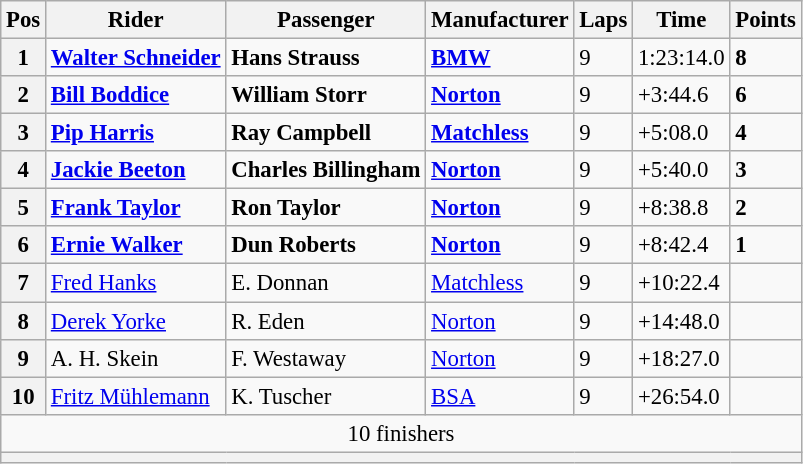<table class="wikitable" style="font-size: 95%;">
<tr>
<th>Pos</th>
<th>Rider</th>
<th>Passenger</th>
<th>Manufacturer</th>
<th>Laps</th>
<th>Time</th>
<th>Points</th>
</tr>
<tr>
<th>1</th>
<td> <strong><a href='#'>Walter Schneider</a></strong></td>
<td> <strong>Hans Strauss</strong></td>
<td><strong><a href='#'>BMW</a></strong></td>
<td>9</td>
<td>1:23:14.0</td>
<td><strong>8</strong></td>
</tr>
<tr>
<th>2</th>
<td> <strong><a href='#'>Bill Boddice</a></strong></td>
<td> <strong>William Storr</strong></td>
<td><strong><a href='#'>Norton</a></strong></td>
<td>9</td>
<td>+3:44.6</td>
<td><strong>6</strong></td>
</tr>
<tr>
<th>3</th>
<td> <strong><a href='#'>Pip Harris</a></strong></td>
<td> <strong>Ray Campbell</strong></td>
<td><strong><a href='#'>Matchless</a></strong></td>
<td>9</td>
<td>+5:08.0</td>
<td><strong>4</strong></td>
</tr>
<tr>
<th>4</th>
<td> <strong><a href='#'>Jackie Beeton</a></strong></td>
<td> <strong>Charles Billingham</strong></td>
<td><strong><a href='#'>Norton</a></strong></td>
<td>9</td>
<td>+5:40.0</td>
<td><strong>3</strong></td>
</tr>
<tr>
<th>5</th>
<td> <strong><a href='#'>Frank Taylor</a></strong></td>
<td> <strong>Ron Taylor</strong></td>
<td><strong><a href='#'>Norton</a></strong></td>
<td>9</td>
<td>+8:38.8</td>
<td><strong>2</strong></td>
</tr>
<tr>
<th>6</th>
<td> <strong><a href='#'>Ernie Walker</a></strong></td>
<td> <strong>Dun Roberts</strong></td>
<td><strong><a href='#'>Norton</a></strong></td>
<td>9</td>
<td>+8:42.4</td>
<td><strong>1</strong></td>
</tr>
<tr>
<th>7</th>
<td> <a href='#'>Fred Hanks</a></td>
<td> E. Donnan</td>
<td><a href='#'>Matchless</a></td>
<td>9</td>
<td>+10:22.4</td>
<td></td>
</tr>
<tr>
<th>8</th>
<td> <a href='#'>Derek Yorke</a></td>
<td> R. Eden</td>
<td><a href='#'>Norton</a></td>
<td>9</td>
<td>+14:48.0</td>
<td></td>
</tr>
<tr>
<th>9</th>
<td> A. H. Skein</td>
<td> F. Westaway</td>
<td><a href='#'>Norton</a></td>
<td>9</td>
<td>+18:27.0</td>
<td></td>
</tr>
<tr>
<th>10</th>
<td> <a href='#'>Fritz Mühlemann</a></td>
<td> K. Tuscher</td>
<td><a href='#'>BSA</a></td>
<td>9</td>
<td>+26:54.0</td>
<td></td>
</tr>
<tr>
<td colspan=7 align=center>10 finishers</td>
</tr>
<tr>
<th colspan=7></th>
</tr>
</table>
